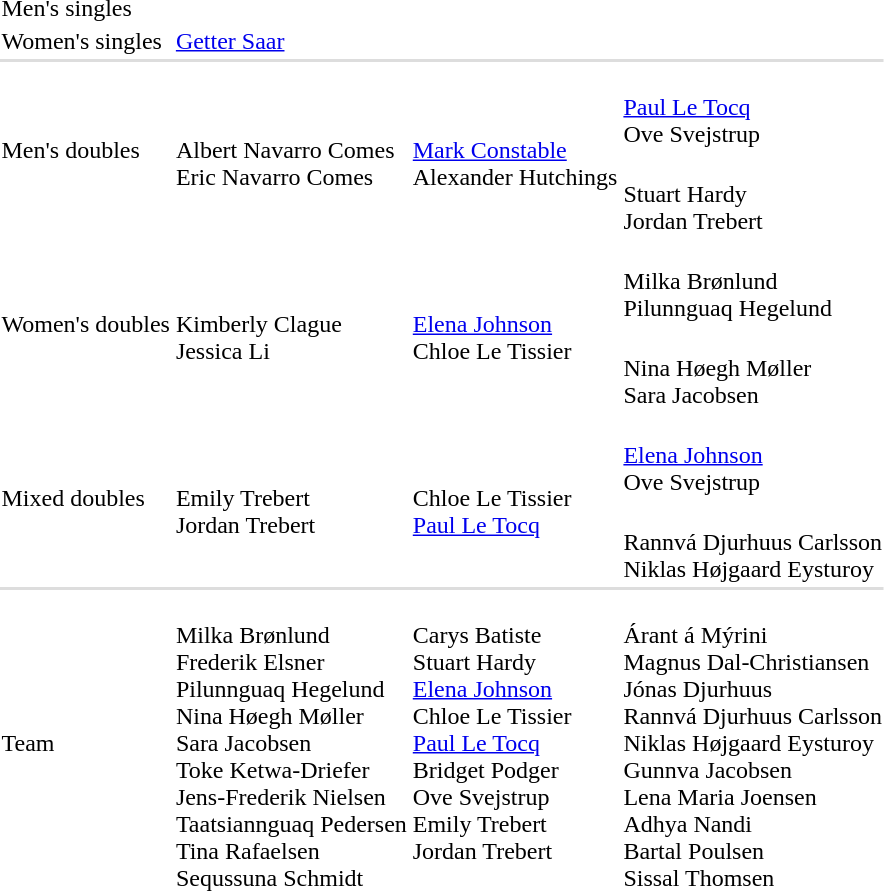<table>
<tr>
<td rowspan=2>Men's singles</td>
<td rowspan=2></td>
<td rowspan=2></td>
<td></td>
</tr>
<tr>
<td></td>
</tr>
<tr>
<td rowspan=2>Women's singles</td>
<td rowspan=2><a href='#'>Getter Saar</a><br></td>
<td rowspan=2></td>
<td></td>
</tr>
<tr>
<td></td>
</tr>
<tr bgcolor=#dddddd>
<td colspan=5></td>
</tr>
<tr>
<td rowspan=2>Men's doubles</td>
<td rowspan=2><br>Albert Navarro Comes<br>Eric Navarro Comes</td>
<td rowspan=2 nowrap><br><a href='#'>Mark Constable</a><br>Alexander Hutchings</td>
<td><br><a href='#'>Paul Le Tocq</a><br>Ove Svejstrup</td>
</tr>
<tr>
<td><br>Stuart Hardy<br>Jordan Trebert</td>
</tr>
<tr>
<td rowspan=2>Women's doubles</td>
<td rowspan=2><br>Kimberly Clague<br>Jessica Li</td>
<td rowspan=2><br><a href='#'>Elena Johnson</a><br>Chloe Le Tissier</td>
<td><br>Milka Brønlund<br>Pilunnguaq Hegelund</td>
</tr>
<tr>
<td><br>Nina Høegh Møller<br>Sara Jacobsen</td>
</tr>
<tr>
<td rowspan=2>Mixed doubles</td>
<td rowspan=2><br>Emily Trebert<br>Jordan Trebert</td>
<td rowspan=2><br>Chloe Le Tissier<br><a href='#'>Paul Le Tocq</a></td>
<td><br><a href='#'>Elena Johnson</a><br>Ove Svejstrup</td>
</tr>
<tr>
<td><br>Rannvá Djurhuus Carlsson<br>Niklas Højgaard Eysturoy</td>
</tr>
<tr bgcolor=#dddddd>
<td colspan=5></td>
</tr>
<tr>
<td>Team</td>
<td valign=top nowrap><br>Milka Brønlund<br>Frederik Elsner<br>Pilunnguaq Hegelund<br>Nina Høegh Møller<br>Sara Jacobsen<br>Toke Ketwa-Driefer<br>Jens-Frederik Nielsen<br>Taatsiannguaq Pedersen<br>Tina Rafaelsen<br>Sequssuna Schmidt</td>
<td valign=top><br>Carys Batiste<br>Stuart Hardy<br><a href='#'>Elena Johnson</a><br>Chloe Le Tissier<br><a href='#'>Paul Le Tocq</a><br>Bridget Podger<br>Ove Svejstrup<br>Emily Trebert<br>Jordan Trebert</td>
<td valign=top nowrap><br>Árant á Mýrini<br>Magnus Dal-Christiansen<br>Jónas Djurhuus<br>Rannvá Djurhuus Carlsson<br>Niklas Højgaard Eysturoy<br>Gunnva Jacobsen<br>Lena Maria Joensen<br>Adhya Nandi<br>Bartal Poulsen<br>Sissal Thomsen</td>
</tr>
<tr>
</tr>
</table>
